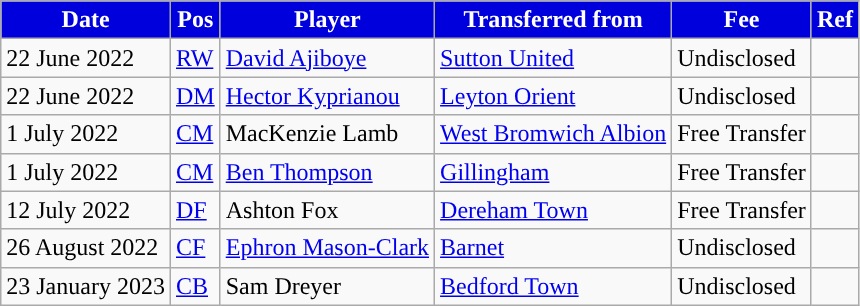<table class="wikitable plainrowheaders sortable">
<tr>
<th style="background:#0000DD; color:#FFFFFF; ">Date</th>
<th style="background:#0000DD; color:#FFFFFF; ">Pos</th>
<th style="background:#0000DD; color:#FFFFFF; ">Player</th>
<th style="background:#0000DD; color:#FFFFFF; ">Transferred from</th>
<th style="background:#0000DD; color:#FFFFFF; ">Fee</th>
<th style="background:#0000DD; color:#FFFFFF; ">Ref</th>
</tr>
<tr>
<td>22 June 2022</td>
<td><a href='#'>RW</a></td>
<td> <a href='#'>David Ajiboye</a></td>
<td> <a href='#'>Sutton United</a></td>
<td>Undisclosed</td>
<td></td>
</tr>
<tr>
<td>22 June 2022</td>
<td><a href='#'>DM</a></td>
<td> <a href='#'>Hector Kyprianou</a></td>
<td> <a href='#'>Leyton Orient</a></td>
<td>Undisclosed</td>
<td></td>
</tr>
<tr>
<td>1 July 2022</td>
<td><a href='#'>CM</a></td>
<td> MacKenzie Lamb</td>
<td> <a href='#'>West Bromwich Albion</a></td>
<td>Free Transfer</td>
<td></td>
</tr>
<tr>
<td>1 July 2022</td>
<td><a href='#'>CM</a></td>
<td> <a href='#'>Ben Thompson</a></td>
<td> <a href='#'>Gillingham</a></td>
<td>Free Transfer</td>
<td></td>
</tr>
<tr>
<td>12 July 2022</td>
<td><a href='#'>DF</a></td>
<td> Ashton Fox</td>
<td> <a href='#'>Dereham Town</a></td>
<td>Free Transfer</td>
<td></td>
</tr>
<tr>
<td>26 August 2022</td>
<td><a href='#'>CF</a></td>
<td> <a href='#'>Ephron Mason-Clark</a></td>
<td> <a href='#'>Barnet</a></td>
<td>Undisclosed</td>
<td></td>
</tr>
<tr>
<td>23 January 2023</td>
<td><a href='#'>CB</a></td>
<td> Sam Dreyer</td>
<td> <a href='#'>Bedford Town</a></td>
<td>Undisclosed</td>
<td></td>
</tr>
</table>
